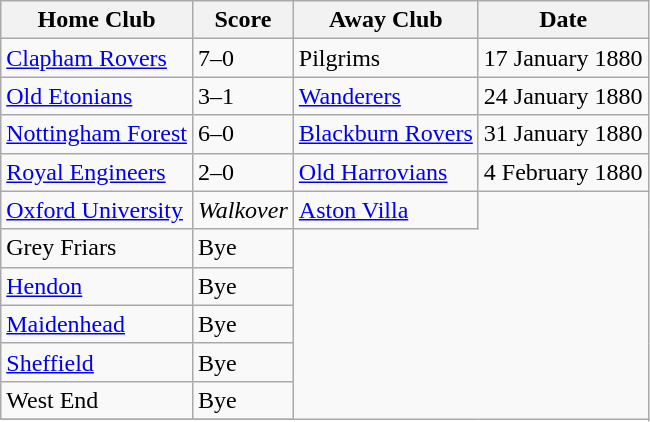<table class="wikitable">
<tr>
<th>Home Club</th>
<th>Score</th>
<th>Away Club</th>
<th>Date</th>
</tr>
<tr>
<td><a href='#'>Clapham Rovers</a></td>
<td>7–0</td>
<td>Pilgrims</td>
<td>17 January 1880</td>
</tr>
<tr>
<td><a href='#'>Old Etonians</a></td>
<td>3–1</td>
<td><a href='#'>Wanderers</a></td>
<td>24 January 1880</td>
</tr>
<tr>
<td><a href='#'>Nottingham Forest</a></td>
<td>6–0</td>
<td><a href='#'>Blackburn Rovers</a></td>
<td>31 January 1880</td>
</tr>
<tr>
<td><a href='#'>Royal Engineers</a></td>
<td>2–0</td>
<td><a href='#'>Old Harrovians</a></td>
<td>4 February 1880</td>
</tr>
<tr>
<td><a href='#'>Oxford University</a></td>
<td><em>Walkover</em></td>
<td><a href='#'>Aston Villa</a></td>
</tr>
<tr>
<td>Grey Friars</td>
<td>Bye</td>
</tr>
<tr>
<td><a href='#'>Hendon</a></td>
<td>Bye</td>
</tr>
<tr>
<td><a href='#'>Maidenhead</a></td>
<td>Bye</td>
</tr>
<tr>
<td><a href='#'>Sheffield</a></td>
<td>Bye</td>
</tr>
<tr>
<td>West End</td>
<td>Bye</td>
</tr>
<tr>
</tr>
</table>
